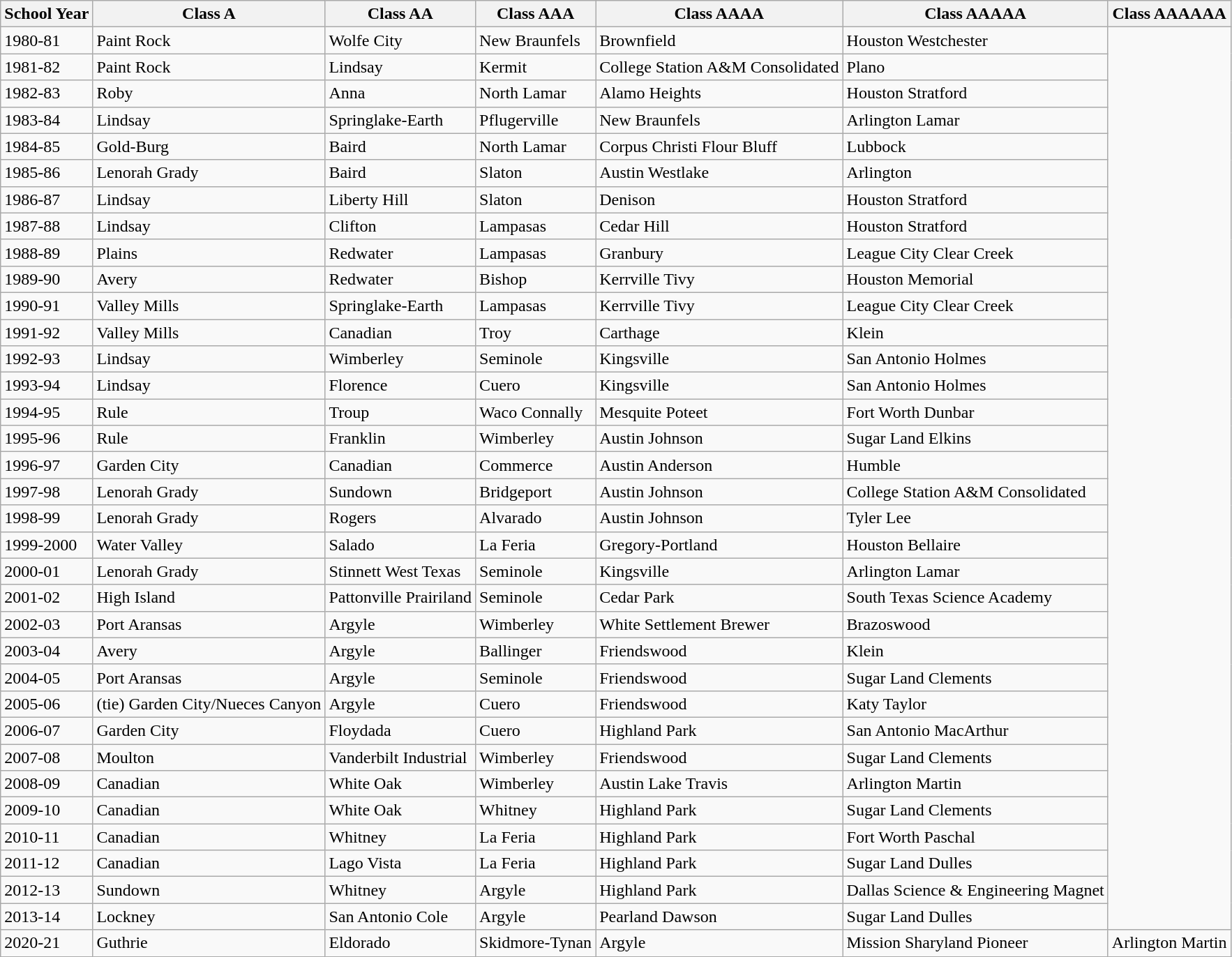<table class="wikitable sortable">
<tr>
<th>School Year</th>
<th>Class A</th>
<th>Class AA</th>
<th>Class AAA</th>
<th>Class AAAA</th>
<th>Class AAAAA</th>
<th>Class AAAAAA</th>
</tr>
<tr>
<td>1980-81</td>
<td>Paint Rock</td>
<td>Wolfe City</td>
<td>New Braunfels</td>
<td>Brownfield</td>
<td>Houston Westchester</td>
<td rowspan="34"></td>
</tr>
<tr>
<td>1981-82</td>
<td>Paint Rock</td>
<td>Lindsay</td>
<td>Kermit</td>
<td>College Station A&M Consolidated</td>
<td>Plano</td>
</tr>
<tr>
<td>1982-83</td>
<td>Roby</td>
<td>Anna</td>
<td>North Lamar</td>
<td>Alamo Heights</td>
<td>Houston Stratford</td>
</tr>
<tr>
<td>1983-84</td>
<td>Lindsay</td>
<td>Springlake-Earth</td>
<td>Pflugerville</td>
<td>New Braunfels</td>
<td>Arlington Lamar</td>
</tr>
<tr>
<td>1984-85</td>
<td>Gold-Burg</td>
<td>Baird</td>
<td>North Lamar</td>
<td>Corpus Christi Flour Bluff</td>
<td>Lubbock</td>
</tr>
<tr>
<td>1985-86</td>
<td>Lenorah Grady</td>
<td>Baird</td>
<td>Slaton</td>
<td>Austin Westlake</td>
<td>Arlington</td>
</tr>
<tr>
<td>1986-87</td>
<td>Lindsay</td>
<td>Liberty Hill</td>
<td>Slaton</td>
<td>Denison</td>
<td>Houston Stratford</td>
</tr>
<tr>
<td>1987-88</td>
<td>Lindsay</td>
<td>Clifton</td>
<td>Lampasas</td>
<td>Cedar Hill</td>
<td>Houston Stratford</td>
</tr>
<tr>
<td>1988-89</td>
<td>Plains</td>
<td>Redwater</td>
<td>Lampasas</td>
<td>Granbury</td>
<td>League City Clear Creek</td>
</tr>
<tr>
<td>1989-90</td>
<td>Avery</td>
<td>Redwater</td>
<td>Bishop</td>
<td>Kerrville Tivy</td>
<td>Houston Memorial</td>
</tr>
<tr>
<td>1990-91</td>
<td>Valley Mills</td>
<td>Springlake-Earth</td>
<td>Lampasas</td>
<td>Kerrville Tivy</td>
<td>League City Clear Creek</td>
</tr>
<tr>
<td>1991-92</td>
<td>Valley Mills</td>
<td>Canadian</td>
<td>Troy</td>
<td>Carthage</td>
<td>Klein</td>
</tr>
<tr>
<td>1992-93</td>
<td>Lindsay</td>
<td>Wimberley</td>
<td>Seminole</td>
<td>Kingsville</td>
<td>San Antonio Holmes</td>
</tr>
<tr>
<td>1993-94</td>
<td>Lindsay</td>
<td>Florence</td>
<td>Cuero</td>
<td>Kingsville</td>
<td>San Antonio Holmes</td>
</tr>
<tr>
<td>1994-95</td>
<td>Rule</td>
<td>Troup</td>
<td>Waco Connally</td>
<td>Mesquite Poteet</td>
<td>Fort Worth Dunbar</td>
</tr>
<tr>
<td>1995-96</td>
<td>Rule</td>
<td>Franklin</td>
<td>Wimberley</td>
<td>Austin Johnson</td>
<td>Sugar Land Elkins</td>
</tr>
<tr>
<td>1996-97</td>
<td>Garden City</td>
<td>Canadian</td>
<td>Commerce</td>
<td>Austin Anderson</td>
<td>Humble</td>
</tr>
<tr>
<td>1997-98</td>
<td>Lenorah Grady</td>
<td>Sundown</td>
<td>Bridgeport</td>
<td>Austin Johnson</td>
<td>College Station A&M Consolidated</td>
</tr>
<tr>
<td>1998-99</td>
<td>Lenorah Grady</td>
<td>Rogers</td>
<td>Alvarado</td>
<td>Austin Johnson</td>
<td>Tyler Lee</td>
</tr>
<tr>
<td>1999-2000</td>
<td>Water Valley</td>
<td>Salado</td>
<td>La Feria</td>
<td>Gregory-Portland</td>
<td>Houston Bellaire</td>
</tr>
<tr>
<td>2000-01</td>
<td>Lenorah Grady</td>
<td>Stinnett West Texas</td>
<td>Seminole</td>
<td>Kingsville</td>
<td>Arlington Lamar</td>
</tr>
<tr>
<td>2001-02</td>
<td>High Island</td>
<td>Pattonville Prairiland</td>
<td>Seminole</td>
<td>Cedar Park</td>
<td>South Texas Science Academy</td>
</tr>
<tr>
<td>2002-03</td>
<td>Port Aransas</td>
<td>Argyle</td>
<td>Wimberley</td>
<td>White Settlement Brewer</td>
<td>Brazoswood</td>
</tr>
<tr>
<td>2003-04</td>
<td>Avery</td>
<td>Argyle</td>
<td>Ballinger</td>
<td>Friendswood</td>
<td>Klein</td>
</tr>
<tr>
<td>2004-05</td>
<td>Port Aransas</td>
<td>Argyle</td>
<td>Seminole</td>
<td>Friendswood</td>
<td>Sugar Land Clements</td>
</tr>
<tr>
<td>2005-06</td>
<td>(tie) Garden City/Nueces Canyon</td>
<td>Argyle</td>
<td>Cuero</td>
<td>Friendswood</td>
<td>Katy Taylor</td>
</tr>
<tr>
<td>2006-07</td>
<td>Garden City</td>
<td>Floydada</td>
<td>Cuero</td>
<td>Highland Park</td>
<td>San Antonio MacArthur</td>
</tr>
<tr>
<td>2007-08</td>
<td>Moulton</td>
<td>Vanderbilt Industrial</td>
<td>Wimberley</td>
<td>Friendswood</td>
<td>Sugar Land Clements</td>
</tr>
<tr>
<td>2008-09</td>
<td>Canadian</td>
<td>White Oak</td>
<td>Wimberley</td>
<td>Austin Lake Travis</td>
<td>Arlington Martin</td>
</tr>
<tr>
<td>2009-10</td>
<td>Canadian</td>
<td>White Oak</td>
<td>Whitney</td>
<td>Highland Park</td>
<td>Sugar Land Clements</td>
</tr>
<tr>
<td>2010-11</td>
<td>Canadian</td>
<td>Whitney</td>
<td>La Feria</td>
<td>Highland Park</td>
<td>Fort Worth Paschal</td>
</tr>
<tr>
<td>2011-12</td>
<td>Canadian</td>
<td>Lago Vista</td>
<td>La Feria</td>
<td>Highland Park</td>
<td>Sugar Land Dulles</td>
</tr>
<tr>
<td>2012-13</td>
<td>Sundown</td>
<td>Whitney</td>
<td>Argyle</td>
<td>Highland Park</td>
<td>Dallas Science & Engineering Magnet</td>
</tr>
<tr>
<td>2013-14</td>
<td>Lockney</td>
<td>San Antonio Cole</td>
<td>Argyle</td>
<td>Pearland Dawson</td>
<td>Sugar Land Dulles</td>
</tr>
<tr>
<td>2020-21</td>
<td>Guthrie</td>
<td>Eldorado</td>
<td>Skidmore-Tynan</td>
<td>Argyle</td>
<td>Mission Sharyland Pioneer</td>
<td>Arlington Martin</td>
</tr>
</table>
